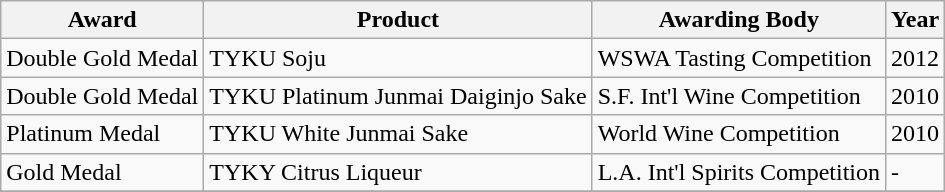<table class="wikitable">
<tr>
<th>Award</th>
<th>Product</th>
<th>Awarding Body</th>
<th>Year</th>
</tr>
<tr>
<td>Double Gold Medal</td>
<td>TYKU Soju</td>
<td>WSWA Tasting Competition</td>
<td>2012</td>
</tr>
<tr>
<td>Double Gold Medal</td>
<td>TYKU Platinum Junmai Daiginjo Sake</td>
<td>S.F. Int'l Wine Competition</td>
<td>2010</td>
</tr>
<tr>
<td>Platinum Medal</td>
<td>TYKU White Junmai Sake</td>
<td>World Wine Competition</td>
<td>2010</td>
</tr>
<tr>
<td>Gold Medal</td>
<td>TYKY Citrus Liqueur</td>
<td>L.A. Int'l Spirits Competition</td>
<td>-</td>
</tr>
<tr>
</tr>
</table>
